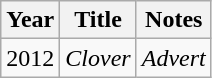<table class="wikitable">
<tr>
<th>Year</th>
<th>Title</th>
<th>Notes</th>
</tr>
<tr>
<td>2012</td>
<td><em>Clover</em></td>
<td><em>Advert</em></td>
</tr>
</table>
